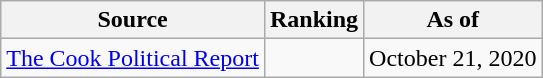<table class="wikitable" style="text-align:center">
<tr>
<th>Source</th>
<th>Ranking</th>
<th>As of</th>
</tr>
<tr>
<td align=left><a href='#'>The Cook Political Report</a></td>
<td></td>
<td>October 21, 2020</td>
</tr>
</table>
